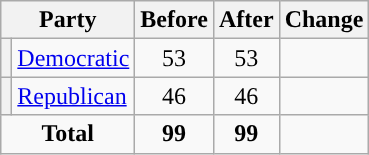<table class="wikitable" style="text-align:center;">
<tr>
<th colspan="2">Party</th>
<th>Before</th>
<th>After</th>
<th>Change</th>
</tr>
<tr>
<th style="background-color:"></th>
<td style="text-align:left;"><a href='#'>Democratic</a></td>
<td>53</td>
<td>53</td>
<td></td>
</tr>
<tr>
<th style="background-color:"></th>
<td style="text-align:left;"><a href='#'>Republican</a></td>
<td>46</td>
<td>46</td>
<td></td>
</tr>
<tr>
<td colspan="2"><strong>Total</strong></td>
<td><strong>99</strong></td>
<td><strong>99</strong></td>
<td></td>
</tr>
</table>
